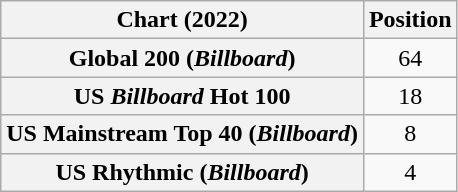<table class="wikitable sortable plainrowheaders" style="text-align:center">
<tr>
<th scope="col">Chart (2022)</th>
<th scope="col">Position</th>
</tr>
<tr>
<th scope="row">Global 200 (<em>Billboard</em>)</th>
<td>64</td>
</tr>
<tr>
<th scope="row">US <em>Billboard</em> Hot 100</th>
<td>18</td>
</tr>
<tr>
<th scope="row">US Mainstream Top 40 (<em>Billboard</em>)</th>
<td>8</td>
</tr>
<tr>
<th scope="row">US Rhythmic (<em>Billboard</em>)</th>
<td>4</td>
</tr>
</table>
